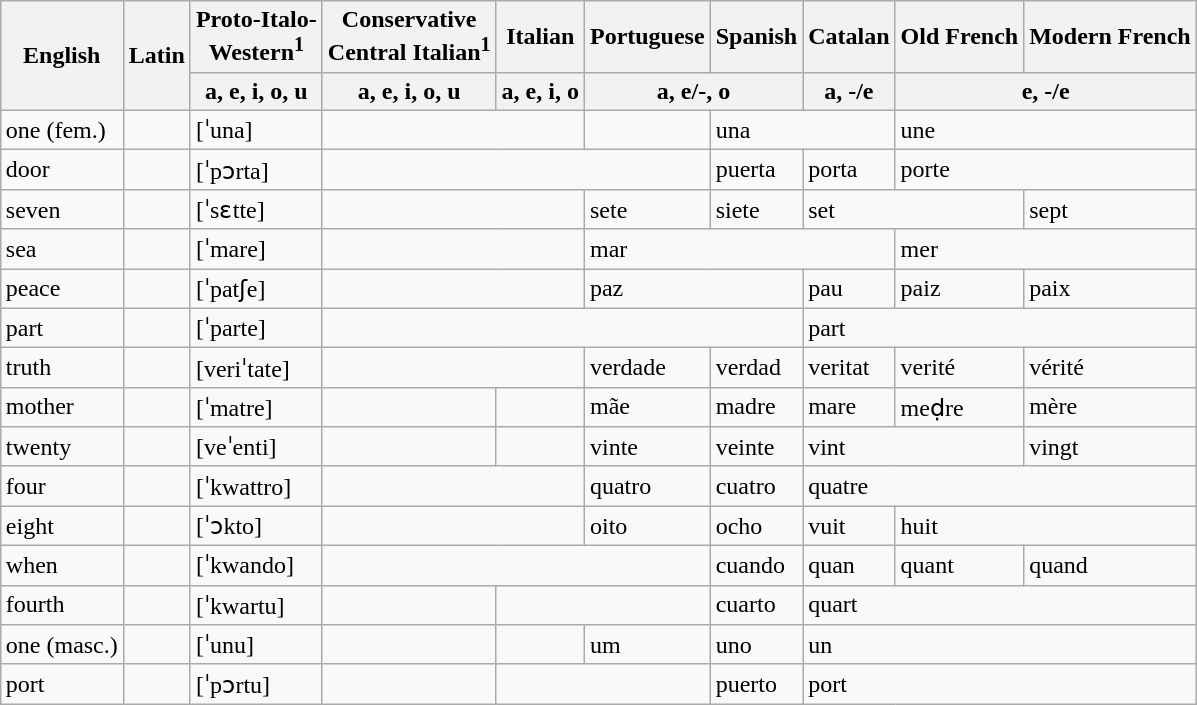<table class="wikitable" style="float:right; margin:1em;">
<tr>
<th rowspan="2">English</th>
<th rowspan="2">Latin</th>
<th>Proto-Italo-<br>Western<sup>1</sup></th>
<th>Conservative<br>Central Italian<sup>1</sup></th>
<th>Italian</th>
<th>Portuguese</th>
<th>Spanish</th>
<th>Catalan</th>
<th>Old French</th>
<th>Modern French</th>
</tr>
<tr>
<th>a, e, i, o, u</th>
<th>a, e, i, o, u</th>
<th>a, e, i, o</th>
<th colspan="2">a, e/-, o</th>
<th>a, -/e</th>
<th colspan="2">e, -/e</th>
</tr>
<tr>
<td>one (fem.)</td>
<td></td>
<td>[ˈuna]</td>
<td colspan="2"></td>
<td></td>
<td colspan="2">una</td>
<td colspan="2">une</td>
</tr>
<tr>
<td>door</td>
<td></td>
<td>[ˈpɔrta]</td>
<td colspan="3"></td>
<td>puerta</td>
<td>porta</td>
<td colspan="2">porte</td>
</tr>
<tr>
<td>seven</td>
<td></td>
<td>[ˈsɛtte]</td>
<td colspan="2"></td>
<td>sete</td>
<td>siete</td>
<td colspan="2">set</td>
<td>sept</td>
</tr>
<tr>
<td>sea</td>
<td></td>
<td>[ˈmare]</td>
<td colspan="2"></td>
<td colspan="3">mar</td>
<td colspan="2">mer</td>
</tr>
<tr>
<td>peace</td>
<td></td>
<td>[ˈpatʃe]</td>
<td colspan="2"></td>
<td colspan="2">paz</td>
<td>pau</td>
<td>paiz</td>
<td>paix</td>
</tr>
<tr>
<td>part</td>
<td></td>
<td>[ˈparte]</td>
<td colspan="4"></td>
<td colspan="3">part</td>
</tr>
<tr>
<td>truth</td>
<td></td>
<td>[veriˈtate]</td>
<td colspan="2"></td>
<td>verdade</td>
<td>verdad</td>
<td>veritat</td>
<td>verité</td>
<td>vérité</td>
</tr>
<tr>
<td>mother</td>
<td></td>
<td>[ˈmatre]</td>
<td></td>
<td></td>
<td>mãe</td>
<td>madre</td>
<td>mare</td>
<td>meḍre</td>
<td>mère</td>
</tr>
<tr>
<td>twenty</td>
<td></td>
<td>[veˈenti]</td>
<td></td>
<td></td>
<td>vinte</td>
<td>veinte</td>
<td colspan="2">vint</td>
<td>vingt</td>
</tr>
<tr>
<td>four</td>
<td></td>
<td>[ˈkwattro]</td>
<td colspan="2"></td>
<td>quatro</td>
<td>cuatro</td>
<td colspan="3">quatre</td>
</tr>
<tr>
<td>eight</td>
<td></td>
<td>[ˈɔkto]</td>
<td colspan="2"></td>
<td>oito</td>
<td>ocho</td>
<td>vuit</td>
<td colspan="2">huit</td>
</tr>
<tr>
<td>when</td>
<td></td>
<td>[ˈkwando]</td>
<td colspan="3"></td>
<td>cuando</td>
<td>quan</td>
<td>quant</td>
<td>quand</td>
</tr>
<tr>
<td>fourth</td>
<td></td>
<td>[ˈkwartu]</td>
<td></td>
<td colspan="2"></td>
<td>cuarto</td>
<td colspan="3">quart</td>
</tr>
<tr>
<td>one (masc.)</td>
<td></td>
<td>[ˈunu]</td>
<td></td>
<td></td>
<td>um</td>
<td>uno</td>
<td colspan="3">un</td>
</tr>
<tr>
<td>port</td>
<td></td>
<td>[ˈpɔrtu]</td>
<td></td>
<td colspan="2"></td>
<td>puerto</td>
<td colspan="3">port</td>
</tr>
</table>
